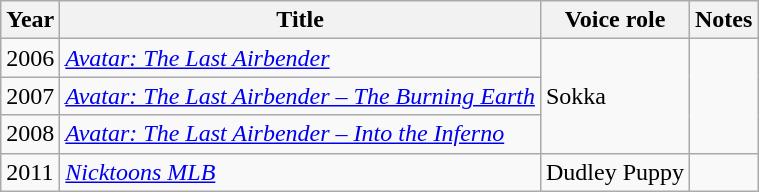<table class="wikitable">
<tr>
<th>Year</th>
<th>Title</th>
<th>Voice role</th>
<th>Notes</th>
</tr>
<tr>
<td>2006</td>
<td><em><a href='#'>Avatar: The Last Airbender</a></em></td>
<td rowspan="3">Sokka</td>
<td rowspan="3"></td>
</tr>
<tr>
<td>2007</td>
<td><em><a href='#'>Avatar: The Last Airbender – The Burning Earth</a></em></td>
</tr>
<tr>
<td>2008</td>
<td><em><a href='#'>Avatar: The Last Airbender – Into the Inferno</a></em></td>
</tr>
<tr>
<td>2011</td>
<td><em><a href='#'>Nicktoons MLB</a></em></td>
<td>Dudley Puppy</td>
<td></td>
</tr>
</table>
